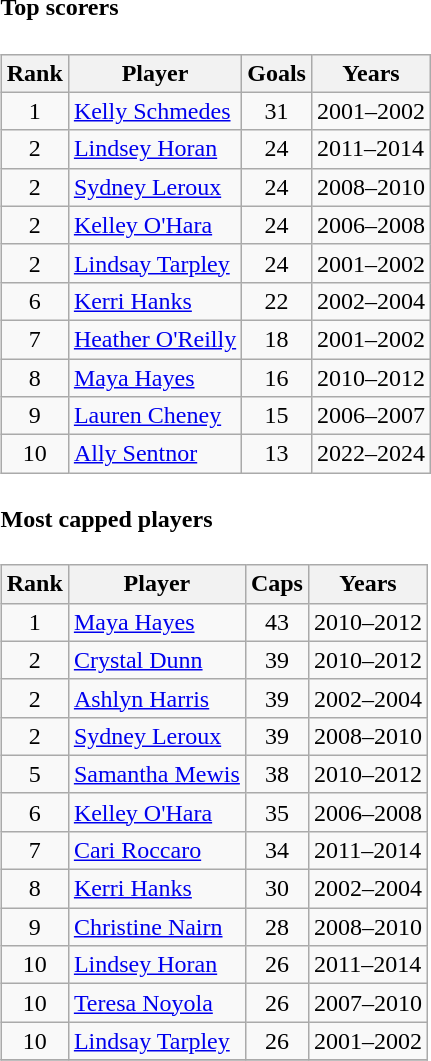<table>
<tr>
<td valign="top"><br><h4>Top scorers</h4><table class="wikitable">
<tr>
<th>Rank</th>
<th>Player</th>
<th>Goals</th>
<th>Years</th>
</tr>
<tr>
<td align=center>1</td>
<td><a href='#'>Kelly Schmedes</a></td>
<td align=center>31</td>
<td>2001–2002</td>
</tr>
<tr>
<td align=center>2</td>
<td><a href='#'>Lindsey Horan</a></td>
<td align=center>24</td>
<td>2011–2014</td>
</tr>
<tr>
<td align=center>2</td>
<td><a href='#'>Sydney Leroux</a></td>
<td align=center>24</td>
<td>2008–2010</td>
</tr>
<tr>
<td align=center>2</td>
<td><a href='#'>Kelley O'Hara</a></td>
<td align=center>24</td>
<td>2006–2008</td>
</tr>
<tr>
<td align=center>2</td>
<td><a href='#'>Lindsay Tarpley</a></td>
<td align=center>24</td>
<td>2001–2002</td>
</tr>
<tr>
<td align=center>6</td>
<td><a href='#'>Kerri Hanks</a></td>
<td align=center>22</td>
<td>2002–2004</td>
</tr>
<tr>
<td align=center>7</td>
<td><a href='#'>Heather O'Reilly</a></td>
<td align=center>18</td>
<td>2001–2002</td>
</tr>
<tr>
<td align=center>8</td>
<td><a href='#'>Maya Hayes</a></td>
<td align=center>16</td>
<td>2010–2012</td>
</tr>
<tr>
<td align=center>9</td>
<td><a href='#'>Lauren Cheney</a></td>
<td align=center>15</td>
<td>2006–2007</td>
</tr>
<tr>
<td align=center>10</td>
<td><a href='#'>Ally Sentnor</a></td>
<td align=center>13</td>
<td>2022–2024</td>
</tr>
</table>
<h4>Most capped players</h4><table class="wikitable">
<tr>
<th>Rank</th>
<th>Player</th>
<th>Caps</th>
<th>Years</th>
</tr>
<tr>
<td align=center>1</td>
<td><a href='#'>Maya Hayes</a></td>
<td align=center>43</td>
<td>2010–2012</td>
</tr>
<tr>
<td align=center>2</td>
<td><a href='#'>Crystal Dunn</a></td>
<td align=center>39</td>
<td>2010–2012</td>
</tr>
<tr>
<td align=center>2</td>
<td><a href='#'>Ashlyn Harris</a></td>
<td align=center>39</td>
<td>2002–2004</td>
</tr>
<tr>
<td align=center>2</td>
<td><a href='#'>Sydney Leroux</a></td>
<td align=center>39</td>
<td>2008–2010</td>
</tr>
<tr>
<td align=center>5</td>
<td><a href='#'>Samantha Mewis</a></td>
<td align=center>38</td>
<td>2010–2012</td>
</tr>
<tr>
<td align=center>6</td>
<td><a href='#'>Kelley O'Hara</a></td>
<td align=center>35</td>
<td>2006–2008</td>
</tr>
<tr>
<td align=center>7</td>
<td><a href='#'>Cari Roccaro</a></td>
<td align=center>34</td>
<td>2011–2014</td>
</tr>
<tr>
<td align=center>8</td>
<td><a href='#'>Kerri Hanks</a></td>
<td align=center>30</td>
<td>2002–2004</td>
</tr>
<tr>
<td align=center>9</td>
<td><a href='#'>Christine Nairn</a></td>
<td align=center>28</td>
<td>2008–2010</td>
</tr>
<tr>
<td align=center>10</td>
<td><a href='#'>Lindsey Horan</a></td>
<td align=center>26</td>
<td>2011–2014</td>
</tr>
<tr>
<td align=center>10</td>
<td><a href='#'>Teresa Noyola</a></td>
<td align=center>26</td>
<td>2007–2010</td>
</tr>
<tr>
<td align=center>10</td>
<td><a href='#'>Lindsay Tarpley</a></td>
<td align=center>26</td>
<td>2001–2002</td>
</tr>
<tr>
</tr>
</table>
</td>
</tr>
</table>
